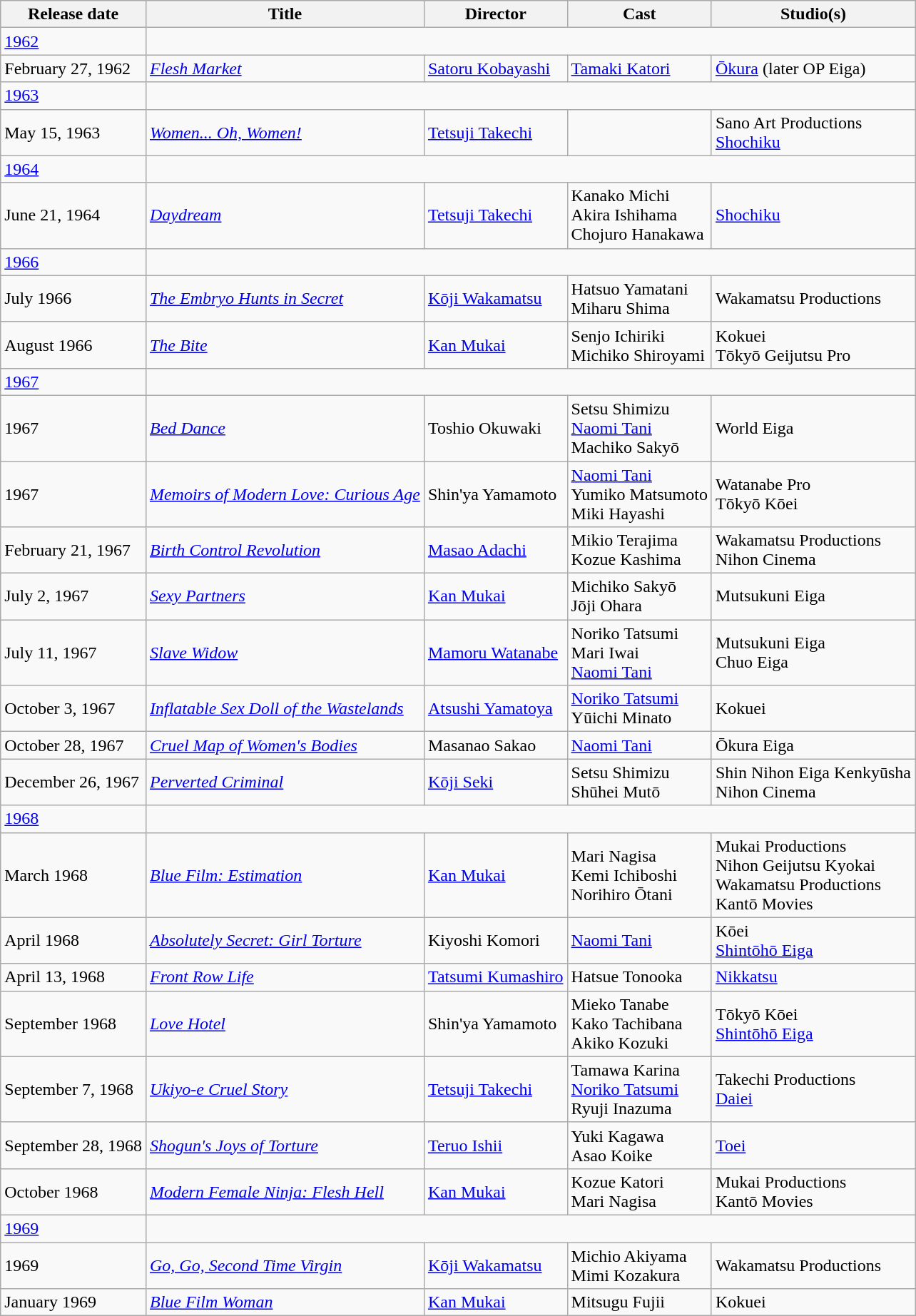<table class="wikitable">
<tr>
<th>Release date</th>
<th>Title</th>
<th>Director</th>
<th>Cast</th>
<th>Studio(s)</th>
</tr>
<tr>
<td><a href='#'>1962</a></td>
</tr>
<tr>
<td>February 27, 1962</td>
<td><em><a href='#'>Flesh Market</a></em></td>
<td><a href='#'>Satoru Kobayashi</a></td>
<td><a href='#'>Tamaki Katori</a></td>
<td><a href='#'>Ōkura</a> (later OP Eiga)</td>
</tr>
<tr>
<td><a href='#'>1963</a></td>
</tr>
<tr>
<td>May 15, 1963</td>
<td><em><a href='#'>Women... Oh, Women!</a></em></td>
<td><a href='#'>Tetsuji Takechi</a></td>
<td></td>
<td>Sano Art Productions<br><a href='#'>Shochiku</a></td>
</tr>
<tr>
<td><a href='#'>1964</a></td>
</tr>
<tr>
<td>June 21, 1964</td>
<td><em><a href='#'>Daydream</a></em></td>
<td><a href='#'>Tetsuji Takechi</a></td>
<td>Kanako Michi<br>Akira Ishihama<br>Chojuro Hanakawa</td>
<td><a href='#'>Shochiku</a></td>
</tr>
<tr>
<td><a href='#'>1966</a></td>
</tr>
<tr>
<td>July 1966</td>
<td><em><a href='#'>The Embryo Hunts in Secret</a></em></td>
<td><a href='#'>Kōji Wakamatsu</a></td>
<td>Hatsuo Yamatani<br>Miharu Shima</td>
<td>Wakamatsu Productions</td>
</tr>
<tr>
<td>August 1966</td>
<td><em><a href='#'>The Bite</a></em></td>
<td><a href='#'>Kan Mukai</a></td>
<td>Senjo Ichiriki<br> Michiko Shiroyami</td>
<td>Kokuei<br>Tōkyō Geijutsu Pro</td>
</tr>
<tr>
<td><a href='#'>1967</a></td>
</tr>
<tr>
<td>1967</td>
<td><em><a href='#'>Bed Dance</a></em></td>
<td>Toshio Okuwaki</td>
<td>Setsu Shimizu<br><a href='#'>Naomi Tani</a><br>Machiko Sakyō</td>
<td>World Eiga</td>
</tr>
<tr>
<td>1967</td>
<td><em><a href='#'>Memoirs of Modern Love: Curious Age</a></em></td>
<td>Shin'ya Yamamoto</td>
<td><a href='#'>Naomi Tani</a><br>Yumiko Matsumoto<br>Miki Hayashi</td>
<td>Watanabe Pro <br>Tōkyō Kōei</td>
</tr>
<tr>
<td>February 21, 1967</td>
<td><em><a href='#'>Birth Control Revolution</a></em></td>
<td><a href='#'>Masao Adachi</a></td>
<td>Mikio Terajima<br>Kozue Kashima</td>
<td>Wakamatsu Productions <br>Nihon Cinema</td>
</tr>
<tr>
<td>July 2, 1967</td>
<td><em><a href='#'>Sexy Partners</a></em></td>
<td><a href='#'>Kan Mukai</a></td>
<td>Michiko Sakyō<br>Jōji Ohara</td>
<td>Mutsukuni Eiga</td>
</tr>
<tr>
<td>July 11, 1967</td>
<td><em><a href='#'>Slave Widow</a></em></td>
<td><a href='#'>Mamoru Watanabe</a></td>
<td>Noriko Tatsumi<br>Mari Iwai<br><a href='#'>Naomi Tani</a></td>
<td>Mutsukuni Eiga <br>Chuo Eiga</td>
</tr>
<tr>
<td>October 3, 1967</td>
<td><em><a href='#'>Inflatable Sex Doll of the Wastelands</a></em></td>
<td><a href='#'>Atsushi Yamatoya</a></td>
<td><a href='#'>Noriko Tatsumi</a><br>Yūichi Minato</td>
<td>Kokuei</td>
</tr>
<tr>
<td>October 28, 1967</td>
<td><em><a href='#'>Cruel Map of Women's Bodies</a></em></td>
<td>Masanao Sakao</td>
<td><a href='#'>Naomi Tani</a></td>
<td>Ōkura Eiga</td>
</tr>
<tr>
<td>December 26, 1967</td>
<td><em><a href='#'>Perverted Criminal</a></em></td>
<td><a href='#'>Kōji Seki</a></td>
<td>Setsu Shimizu<br>Shūhei Mutō</td>
<td>Shin Nihon Eiga Kenkyūsha <br>Nihon Cinema</td>
</tr>
<tr>
<td><a href='#'>1968</a></td>
</tr>
<tr>
<td>March 1968</td>
<td><em><a href='#'>Blue Film: Estimation</a></em></td>
<td><a href='#'>Kan Mukai</a></td>
<td>Mari Nagisa<br>Kemi Ichiboshi<br>Norihiro Ōtani</td>
<td>Mukai Productions<br>Nihon Geijutsu Kyokai<br>Wakamatsu Productions<br>Kantō Movies</td>
</tr>
<tr>
<td>April 1968</td>
<td><em><a href='#'>Absolutely Secret: Girl Torture</a></em></td>
<td>Kiyoshi Komori</td>
<td><a href='#'>Naomi Tani</a></td>
<td>Kōei <br><a href='#'>Shintōhō Eiga</a></td>
</tr>
<tr>
<td>April 13, 1968</td>
<td><em><a href='#'>Front Row Life</a></em></td>
<td><a href='#'>Tatsumi Kumashiro</a></td>
<td>Hatsue Tonooka</td>
<td><a href='#'>Nikkatsu</a></td>
</tr>
<tr>
<td>September 1968</td>
<td><em><a href='#'>Love Hotel</a></em></td>
<td>Shin'ya Yamamoto</td>
<td>Mieko Tanabe<br>Kako Tachibana<br>Akiko Kozuki</td>
<td>Tōkyō Kōei<br><a href='#'>Shintōhō Eiga</a></td>
</tr>
<tr>
<td>September 7, 1968</td>
<td><em><a href='#'>Ukiyo-e Cruel Story</a></em></td>
<td><a href='#'>Tetsuji Takechi</a></td>
<td>Tamawa Karina<br><a href='#'>Noriko Tatsumi</a><br>Ryuji Inazuma</td>
<td>Takechi Productions<br><a href='#'>Daiei</a></td>
</tr>
<tr>
<td>September 28, 1968</td>
<td><em><a href='#'>Shogun's Joys of Torture</a></em></td>
<td><a href='#'>Teruo Ishii</a></td>
<td>Yuki Kagawa<br>Asao Koike</td>
<td><a href='#'>Toei</a></td>
</tr>
<tr>
<td>October 1968</td>
<td><em><a href='#'>Modern Female Ninja: Flesh Hell</a></em></td>
<td><a href='#'>Kan Mukai</a></td>
<td>Kozue Katori<br>Mari Nagisa</td>
<td>Mukai Productions<br>Kantō Movies</td>
</tr>
<tr>
<td><a href='#'>1969</a></td>
</tr>
<tr>
<td>1969</td>
<td><em><a href='#'>Go, Go, Second Time Virgin</a></em></td>
<td><a href='#'>Kōji Wakamatsu</a></td>
<td>Michio Akiyama<br> Mimi Kozakura</td>
<td>Wakamatsu Productions</td>
</tr>
<tr>
<td>January 1969</td>
<td><em><a href='#'>Blue Film Woman</a></em></td>
<td><a href='#'>Kan Mukai</a></td>
<td>Mitsugu Fujii</td>
<td>Kokuei</td>
</tr>
</table>
